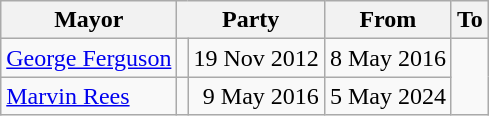<table class=wikitable>
<tr>
<th>Mayor</th>
<th colspan=2>Party</th>
<th>From</th>
<th>To</th>
</tr>
<tr>
<td><a href='#'>George Ferguson</a></td>
<td></td>
<td align=right>19 Nov 2012</td>
<td align=right>8 May 2016</td>
</tr>
<tr>
<td><a href='#'>Marvin Rees</a></td>
<td></td>
<td align=right>9 May 2016</td>
<td align=right>5 May 2024</td>
</tr>
</table>
